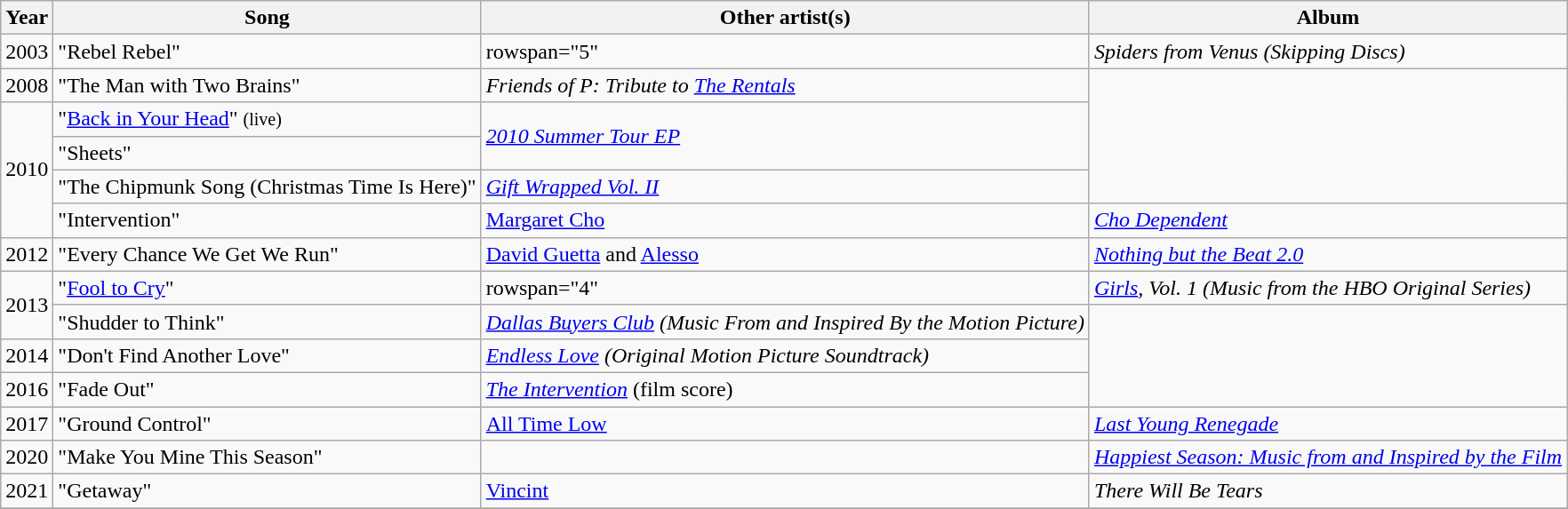<table class="wikitable">
<tr>
<th>Year</th>
<th>Song</th>
<th>Other artist(s)</th>
<th>Album</th>
</tr>
<tr>
<td>2003</td>
<td>"Rebel Rebel"</td>
<td>rowspan="5" </td>
<td><em>Spiders from Venus (Skipping Discs)</em> </td>
</tr>
<tr>
<td>2008</td>
<td>"The Man with Two Brains"</td>
<td><em>Friends of P: Tribute to <a href='#'>The Rentals</a></em> </td>
</tr>
<tr>
<td rowspan="4">2010</td>
<td>"<a href='#'>Back in Your Head</a>" <small>(live)</small></td>
<td rowspan="2"><em><a href='#'>2010 Summer Tour EP</a></em></td>
</tr>
<tr>
<td>"Sheets"</td>
</tr>
<tr>
<td>"The Chipmunk Song (Christmas Time Is Here)"</td>
<td><em><a href='#'>Gift Wrapped Vol. II</a></em></td>
</tr>
<tr>
<td>"Intervention"</td>
<td><a href='#'>Margaret Cho</a></td>
<td><em><a href='#'>Cho Dependent</a></em></td>
</tr>
<tr>
<td>2012</td>
<td>"Every Chance We Get We Run"</td>
<td><a href='#'>David Guetta</a> and <a href='#'>Alesso</a></td>
<td><em><a href='#'>Nothing but the Beat 2.0</a></em></td>
</tr>
<tr>
<td rowspan="2">2013</td>
<td>"<a href='#'>Fool to Cry</a>"</td>
<td>rowspan="4" </td>
<td><em><a href='#'>Girls</a>, Vol. 1 (Music from the HBO Original Series)</em></td>
</tr>
<tr>
<td>"Shudder to Think"</td>
<td><em><a href='#'>Dallas Buyers Club</a> (Music From and Inspired By the Motion Picture)</em></td>
</tr>
<tr>
<td>2014</td>
<td>"Don't Find Another Love"</td>
<td><em><a href='#'>Endless Love</a> (Original Motion Picture Soundtrack)</em></td>
</tr>
<tr>
<td>2016</td>
<td>"Fade Out"</td>
<td><em><a href='#'>The Intervention</a></em> (film score)</td>
</tr>
<tr>
<td>2017</td>
<td>"Ground Control"</td>
<td><a href='#'>All Time Low</a></td>
<td><em><a href='#'>Last Young Renegade</a></em></td>
</tr>
<tr>
<td>2020</td>
<td>"Make You Mine This Season"</td>
<td></td>
<td><em><a href='#'>Happiest Season: Music from and Inspired by the Film</a></em></td>
</tr>
<tr>
<td>2021</td>
<td>"Getaway"</td>
<td><a href='#'>Vincint</a></td>
<td><em>There Will Be Tears</em></td>
</tr>
<tr>
</tr>
</table>
